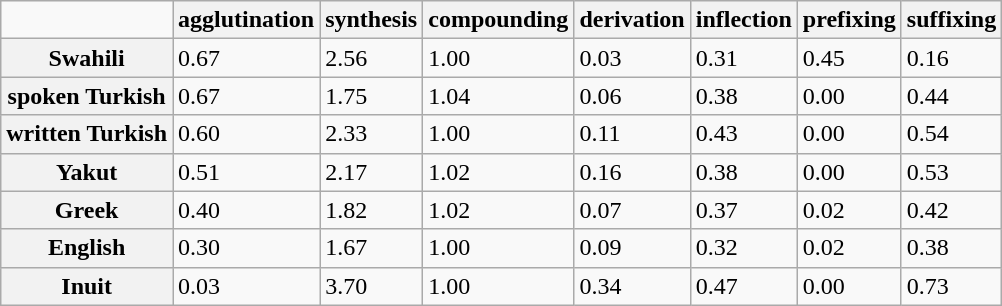<table class=wikitable>
<tr>
<td></td>
<th scope=col>agglutination</th>
<th scope=col>synthesis</th>
<th scope=col>compounding</th>
<th scope=col>derivation</th>
<th scope=col>inflection</th>
<th scope=col>prefixing</th>
<th scope=col>suffixing</th>
</tr>
<tr>
<th scope=row>Swahili</th>
<td>0.67</td>
<td>2.56</td>
<td>1.00</td>
<td>0.03</td>
<td>0.31</td>
<td>0.45</td>
<td>0.16</td>
</tr>
<tr>
<th scope=row>spoken Turkish</th>
<td>0.67</td>
<td>1.75</td>
<td>1.04</td>
<td>0.06</td>
<td>0.38</td>
<td>0.00</td>
<td>0.44</td>
</tr>
<tr>
<th scope=row>written Turkish</th>
<td>0.60</td>
<td>2.33</td>
<td>1.00</td>
<td>0.11</td>
<td>0.43</td>
<td>0.00</td>
<td>0.54</td>
</tr>
<tr>
<th scope=row>Yakut</th>
<td>0.51</td>
<td>2.17</td>
<td>1.02</td>
<td>0.16</td>
<td>0.38</td>
<td>0.00</td>
<td>0.53</td>
</tr>
<tr>
<th scope=row>Greek</th>
<td>0.40</td>
<td>1.82</td>
<td>1.02</td>
<td>0.07</td>
<td>0.37</td>
<td>0.02</td>
<td>0.42</td>
</tr>
<tr>
<th scope=row>English</th>
<td>0.30</td>
<td>1.67</td>
<td>1.00</td>
<td>0.09</td>
<td>0.32</td>
<td>0.02</td>
<td>0.38</td>
</tr>
<tr>
<th scope=row>Inuit</th>
<td>0.03</td>
<td>3.70</td>
<td>1.00</td>
<td>0.34</td>
<td>0.47</td>
<td>0.00</td>
<td>0.73</td>
</tr>
</table>
